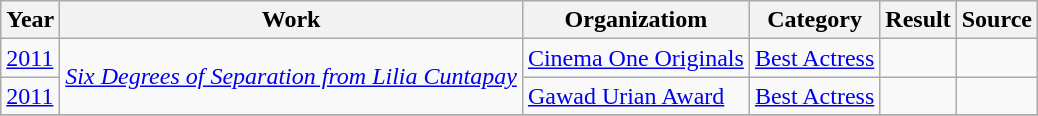<table class="wikitable">
<tr>
<th>Year</th>
<th>Work</th>
<th>Organizatiom</th>
<th>Category</th>
<th>Result</th>
<th>Source </th>
</tr>
<tr>
<td><a href='#'>2011</a></td>
<td rowspan="2"><em><a href='#'>Six Degrees of Separation from Lilia Cuntapay</a></em></td>
<td><a href='#'>Cinema One Originals</a></td>
<td><a href='#'>Best Actress</a></td>
<td></td>
<td></td>
</tr>
<tr>
<td><a href='#'>2011</a></td>
<td><a href='#'>Gawad Urian Award</a></td>
<td><a href='#'>Best Actress</a></td>
<td></td>
<td></td>
</tr>
<tr>
</tr>
</table>
